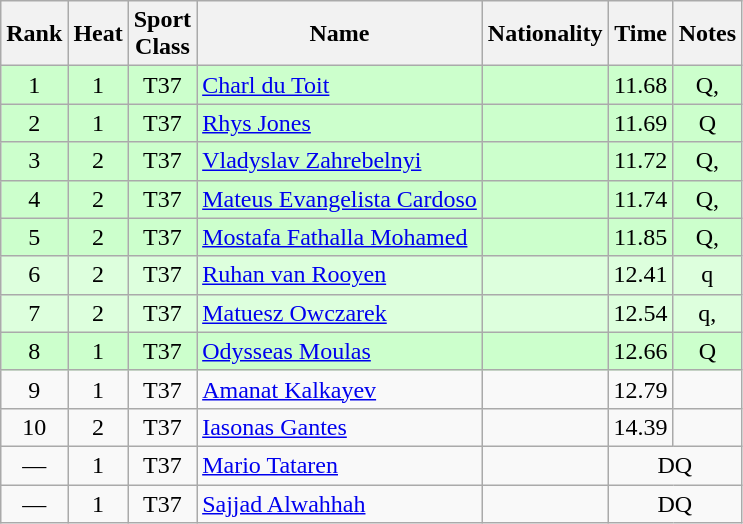<table class="wikitable sortable" style="text-align:center">
<tr>
<th>Rank</th>
<th>Heat</th>
<th>Sport<br>Class</th>
<th>Name</th>
<th>Nationality</th>
<th>Time</th>
<th>Notes</th>
</tr>
<tr bgcolor=ccffcc>
<td>1</td>
<td>1</td>
<td>T37</td>
<td align=left><a href='#'>Charl du Toit</a></td>
<td align=left></td>
<td>11.68</td>
<td>Q, </td>
</tr>
<tr bgcolor=ccffcc>
<td>2</td>
<td>1</td>
<td>T37</td>
<td align=left><a href='#'>Rhys Jones</a></td>
<td align=left></td>
<td>11.69</td>
<td>Q</td>
</tr>
<tr bgcolor=ccffcc>
<td>3</td>
<td>2</td>
<td>T37</td>
<td align=left><a href='#'>Vladyslav Zahrebelnyi</a></td>
<td align=left></td>
<td>11.72</td>
<td>Q, </td>
</tr>
<tr bgcolor=ccffcc>
<td>4</td>
<td>2</td>
<td>T37</td>
<td align=left><a href='#'>Mateus Evangelista Cardoso</a></td>
<td align=left></td>
<td>11.74</td>
<td>Q, </td>
</tr>
<tr bgcolor=ccffcc>
<td>5</td>
<td>2</td>
<td>T37</td>
<td align=left><a href='#'>Mostafa Fathalla Mohamed</a></td>
<td align=left></td>
<td>11.85</td>
<td>Q, </td>
</tr>
<tr bgcolor=ddffdd>
<td>6</td>
<td>2</td>
<td>T37</td>
<td align=left><a href='#'>Ruhan van Rooyen</a></td>
<td align=left></td>
<td>12.41</td>
<td>q</td>
</tr>
<tr bgcolor=ddffdd>
<td>7</td>
<td>2</td>
<td>T37</td>
<td align=left><a href='#'>Matuesz Owczarek</a></td>
<td align=left></td>
<td>12.54</td>
<td>q, </td>
</tr>
<tr bgcolor=ccffcc>
<td>8</td>
<td>1</td>
<td>T37</td>
<td align=left><a href='#'>Odysseas Moulas</a></td>
<td align=left></td>
<td>12.66</td>
<td>Q</td>
</tr>
<tr>
<td>9</td>
<td>1</td>
<td>T37</td>
<td align=left><a href='#'>Amanat Kalkayev</a></td>
<td align=left></td>
<td>12.79</td>
<td></td>
</tr>
<tr>
<td>10</td>
<td>2</td>
<td>T37</td>
<td align=left><a href='#'>Iasonas Gantes</a></td>
<td align=left></td>
<td>14.39</td>
<td></td>
</tr>
<tr>
<td>—</td>
<td>1</td>
<td>T37</td>
<td align=left><a href='#'>Mario Tataren</a></td>
<td align=left></td>
<td colspan=2>DQ</td>
</tr>
<tr>
<td>—</td>
<td>1</td>
<td>T37</td>
<td align=left><a href='#'>Sajjad Alwahhah</a></td>
<td align=left></td>
<td colspan=2>DQ</td>
</tr>
</table>
